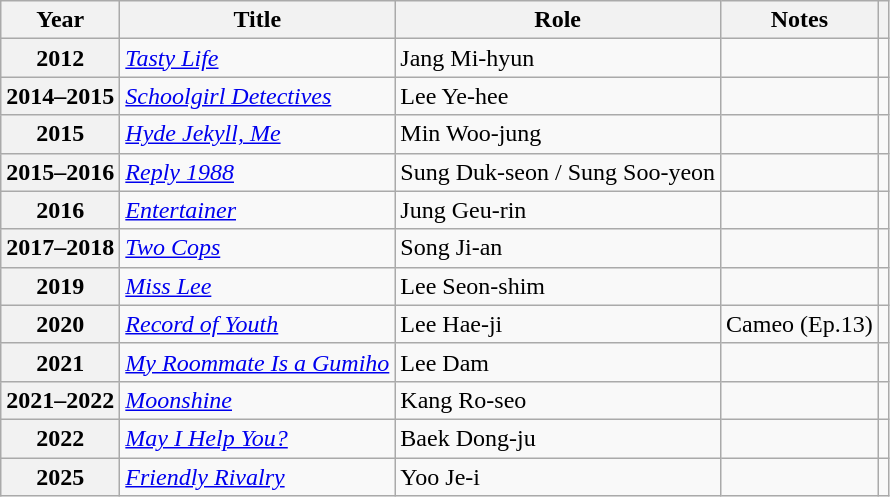<table class="wikitable plainrowheaders sortable">
<tr>
<th scope="col">Year</th>
<th scope="col">Title</th>
<th scope="col">Role</th>
<th scope="col">Notes</th>
<th scope="col" class="unsortable"></th>
</tr>
<tr>
<th scope="row">2012</th>
<td><em><a href='#'>Tasty Life</a></em></td>
<td>Jang Mi-hyun</td>
<td></td>
<td style="text-align:center"></td>
</tr>
<tr>
<th scope="row">2014–2015</th>
<td><em><a href='#'>Schoolgirl Detectives</a></em></td>
<td>Lee Ye-hee</td>
<td></td>
<td style="text-align:center"></td>
</tr>
<tr>
<th scope="row">2015</th>
<td><em><a href='#'>Hyde Jekyll, Me</a></em></td>
<td>Min Woo-jung</td>
<td></td>
<td style="text-align:center"></td>
</tr>
<tr>
<th scope="row">2015–2016</th>
<td><em><a href='#'>Reply 1988</a></em></td>
<td>Sung Duk-seon / Sung Soo-yeon</td>
<td></td>
<td style="text-align:center"></td>
</tr>
<tr>
<th scope="row">2016</th>
<td><em><a href='#'>Entertainer</a></em></td>
<td>Jung Geu-rin</td>
<td></td>
<td style="text-align:center"></td>
</tr>
<tr>
<th scope="row">2017–2018</th>
<td><em><a href='#'>Two Cops</a></em></td>
<td>Song Ji-an</td>
<td></td>
<td style="text-align:center"></td>
</tr>
<tr>
<th scope="row">2019</th>
<td><em><a href='#'>Miss Lee</a></em></td>
<td>Lee Seon-shim</td>
<td></td>
<td style="text-align:center"></td>
</tr>
<tr>
<th scope="row">2020</th>
<td><em><a href='#'>Record of Youth</a></em></td>
<td>Lee Hae-ji</td>
<td>Cameo (Ep.13)</td>
<td style="text-align:center"></td>
</tr>
<tr>
<th scope="row">2021</th>
<td><em><a href='#'>My Roommate Is a Gumiho</a></em></td>
<td>Lee Dam</td>
<td></td>
<td style="text-align:center"></td>
</tr>
<tr>
<th scope="row">2021–2022</th>
<td><em><a href='#'>Moonshine</a></em></td>
<td>Kang Ro-seo</td>
<td></td>
<td style="text-align:center"></td>
</tr>
<tr>
<th scope="row">2022</th>
<td><em><a href='#'>May I Help You?</a></em></td>
<td>Baek Dong-ju</td>
<td></td>
<td style="text-align:center"></td>
</tr>
<tr>
<th scope="row">2025</th>
<td><em><a href='#'>Friendly Rivalry</a></em></td>
<td>Yoo Je-i</td>
<td></td>
<td style="text-align:center"></td>
</tr>
</table>
